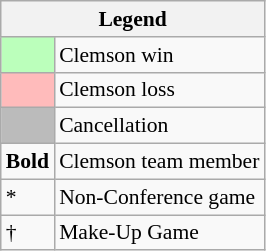<table class="wikitable" style="font-size:90%">
<tr>
<th colspan=2>Legend</th>
</tr>
<tr>
<td style="background:#bfb;"> </td>
<td>Clemson win</td>
</tr>
<tr>
<td style="background:#fbb;"> </td>
<td>Clemson loss</td>
</tr>
<tr>
<td style="background:#bbb;"> </td>
<td>Cancellation</td>
</tr>
<tr>
<td><strong>Bold</strong></td>
<td>Clemson team member</td>
</tr>
<tr>
<td>*</td>
<td>Non-Conference game</td>
</tr>
<tr>
<td>†</td>
<td>Make-Up Game</td>
</tr>
</table>
